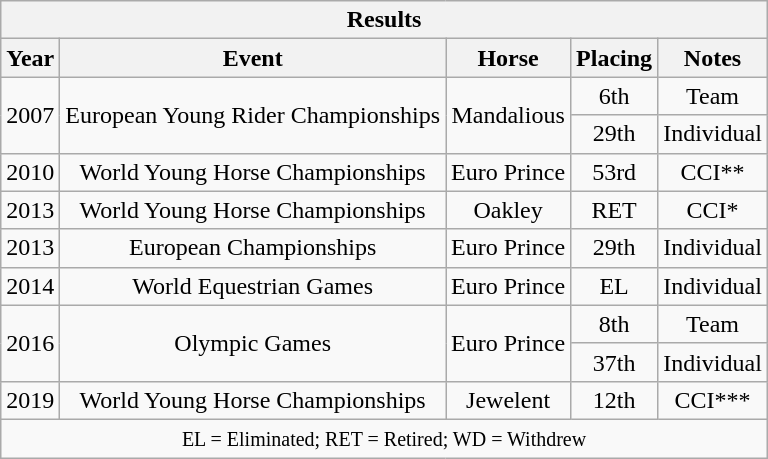<table class="wikitable" style="text-align:center">
<tr>
<th colspan="11" align="center"><strong>Results</strong></th>
</tr>
<tr>
<th>Year</th>
<th>Event</th>
<th>Horse</th>
<th>Placing</th>
<th>Notes</th>
</tr>
<tr>
<td rowspan="2">2007</td>
<td rowspan="2">European Young Rider Championships</td>
<td rowspan="2">Mandalious</td>
<td>6th</td>
<td>Team</td>
</tr>
<tr>
<td>29th</td>
<td>Individual</td>
</tr>
<tr>
<td>2010</td>
<td>World Young Horse Championships</td>
<td>Euro Prince</td>
<td>53rd</td>
<td>CCI**</td>
</tr>
<tr>
<td>2013</td>
<td>World Young Horse Championships</td>
<td>Oakley</td>
<td>RET</td>
<td>CCI*</td>
</tr>
<tr>
<td>2013</td>
<td>European Championships</td>
<td>Euro Prince</td>
<td>29th</td>
<td>Individual</td>
</tr>
<tr>
<td>2014</td>
<td>World Equestrian Games</td>
<td>Euro Prince</td>
<td>EL</td>
<td>Individual</td>
</tr>
<tr>
<td rowspan="2">2016</td>
<td rowspan="2">Olympic Games</td>
<td rowspan="2">Euro Prince</td>
<td>8th</td>
<td>Team</td>
</tr>
<tr>
<td>37th</td>
<td>Individual</td>
</tr>
<tr>
<td>2019</td>
<td>World Young Horse Championships</td>
<td>Jewelent</td>
<td>12th</td>
<td>CCI***</td>
</tr>
<tr>
<td colspan="11" align="center"><small> EL = Eliminated; RET = Retired; WD = Withdrew </small></td>
</tr>
</table>
